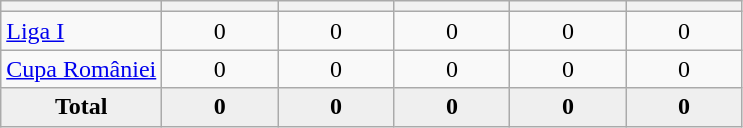<table class="wikitable" style="text-align: center;">
<tr>
<th></th>
<th style="width:70px;"></th>
<th style="width:70px;"></th>
<th style="width:70px;"></th>
<th style="width:70px;"></th>
<th style="width:70px;"></th>
</tr>
<tr>
<td align=left><a href='#'>Liga I</a></td>
<td>0</td>
<td>0</td>
<td>0</td>
<td>0</td>
<td>0</td>
</tr>
<tr>
<td align=left><a href='#'>Cupa României</a></td>
<td>0</td>
<td>0</td>
<td>0</td>
<td>0</td>
<td>0</td>
</tr>
<tr bgcolor="#EFEFEF">
<td><strong>Total</strong></td>
<td><strong>0</strong></td>
<td><strong>0</strong></td>
<td><strong>0</strong></td>
<td><strong>0</strong></td>
<td><strong>0</strong></td>
</tr>
</table>
